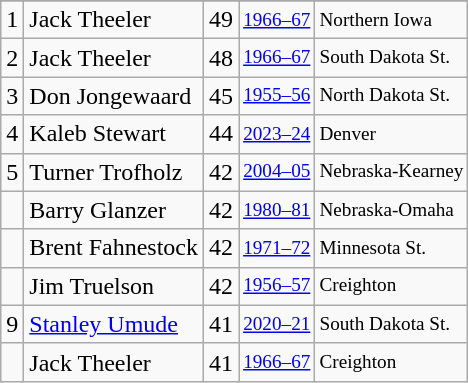<table class="wikitable">
<tr>
</tr>
<tr>
<td>1</td>
<td>Jack Theeler</td>
<td>49</td>
<td style="font-size:80%;"><a href='#'>1966–67</a></td>
<td style="font-size:80%;">Northern Iowa</td>
</tr>
<tr>
<td>2</td>
<td>Jack Theeler</td>
<td>48</td>
<td style="font-size:80%;"><a href='#'>1966–67</a></td>
<td style="font-size:80%;">South Dakota St.</td>
</tr>
<tr>
<td>3</td>
<td>Don Jongewaard</td>
<td>45</td>
<td style="font-size:80%;"><a href='#'>1955–56</a></td>
<td style="font-size:80%;">North Dakota St.</td>
</tr>
<tr>
<td>4</td>
<td>Kaleb Stewart</td>
<td>44</td>
<td style="font-size:80%;"><a href='#'>2023–24</a></td>
<td style="font-size:80%;">Denver</td>
</tr>
<tr>
<td>5</td>
<td>Turner Trofholz</td>
<td>42</td>
<td style="font-size:80%;"><a href='#'>2004–05</a></td>
<td style="font-size:80%;">Nebraska-Kearney</td>
</tr>
<tr>
<td></td>
<td>Barry Glanzer</td>
<td>42</td>
<td style="font-size:80%;"><a href='#'>1980–81</a></td>
<td style="font-size:80%;">Nebraska-Omaha</td>
</tr>
<tr>
<td></td>
<td>Brent Fahnestock</td>
<td>42</td>
<td style="font-size:80%;"><a href='#'>1971–72</a></td>
<td style="font-size:80%;">Minnesota St.</td>
</tr>
<tr>
<td></td>
<td>Jim Truelson</td>
<td>42</td>
<td style="font-size:80%;"><a href='#'>1956–57</a></td>
<td style="font-size:80%;">Creighton</td>
</tr>
<tr>
<td>9</td>
<td><a href='#'>Stanley Umude</a></td>
<td>41</td>
<td style="font-size:80%;"><a href='#'>2020–21</a></td>
<td style="font-size:80%;">South Dakota St.</td>
</tr>
<tr>
<td></td>
<td>Jack Theeler</td>
<td>41</td>
<td style="font-size:80%;"><a href='#'>1966–67</a></td>
<td style="font-size:80%;">Creighton</td>
</tr>
</table>
